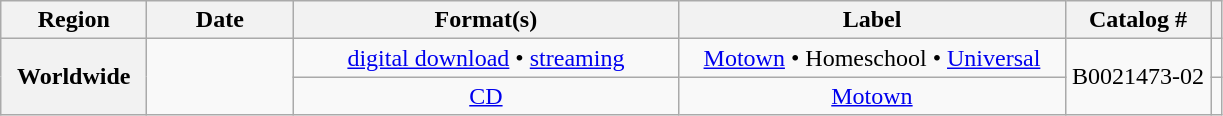<table class="wikitable plainrowheaders">
<tr>
<th scope="col", style="width:90px;">Region</th>
<th scope="col", style="width:90px;">Date</th>
<th scope="col", style="width:250px;">Format(s)</th>
<th scope="col", style="width:250px;">Label</th>
<th scope="col", style="width:90px;">Catalog #</th>
<th scope="col"></th>
</tr>
<tr>
<th scope="row", rowspan="2", style="text-align:center;">Worldwide</th>
<td rowspan="2", style="text-align:center;"></td>
<td style="text-align:center;"><a href='#'>digital download</a> • <a href='#'>streaming</a></td>
<td style="text-align:center;"><a href='#'>Motown</a> • Homeschool • <a href='#'>Universal</a></td>
<td rowspan="2", style="text-align:center;">B0021473-02</td>
<td style="text-align:center;"></td>
</tr>
<tr>
<td style="text-align:center;"><a href='#'>CD</a></td>
<td style="text-align:center;"><a href='#'>Motown</a></td>
<td style="text-align:center;"></td>
</tr>
</table>
